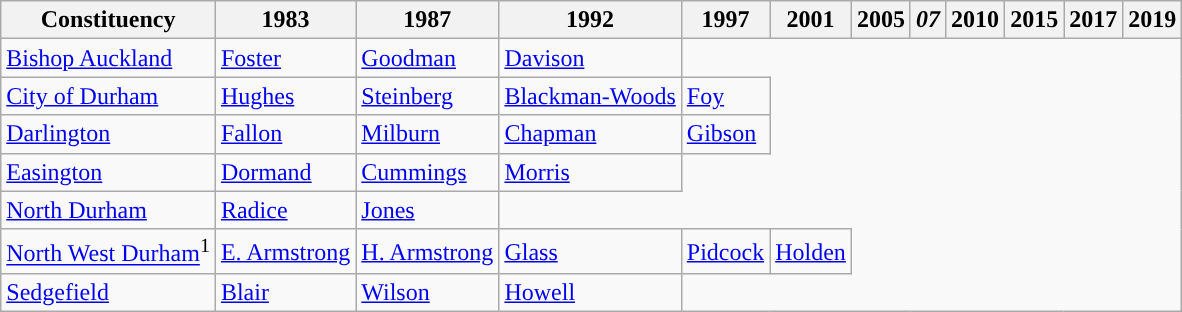<table class="wikitable">
<tr>
<th>Constituency</th>
<th>1983</th>
<th>1987</th>
<th>1992</th>
<th>1997</th>
<th>2001</th>
<th>2005</th>
<th><em>07</em></th>
<th>2010</th>
<th>2015</th>
<th>2017</th>
<th>2019</th>
</tr>
<tr>
<td><a href='#'>Bishop Auckland</a></td>
<td><a href='#'>Foster</a></td>
<td><a href='#'>Goodman</a></td>
<td><a href='#'>Davison</a></td>
</tr>
<tr>
<td><a href='#'>City of Durham</a></td>
<td><a href='#'>Hughes</a></td>
<td><a href='#'>Steinberg</a></td>
<td><a href='#'>Blackman-Woods</a></td>
<td><a href='#'>Foy</a></td>
</tr>
<tr>
<td><a href='#'>Darlington</a></td>
<td><a href='#'>Fallon</a></td>
<td><a href='#'>Milburn</a></td>
<td><a href='#'>Chapman</a></td>
<td><a href='#'>Gibson</a></td>
</tr>
<tr>
<td><a href='#'>Easington</a></td>
<td><a href='#'>Dormand</a></td>
<td><a href='#'>Cummings</a></td>
<td><a href='#'>Morris</a></td>
</tr>
<tr>
<td><a href='#'>North Durham</a></td>
<td><a href='#'>Radice</a></td>
<td><a href='#'>Jones</a></td>
</tr>
<tr>
<td><a href='#'>North West Durham</a><sup>1</sup></td>
<td><a href='#'>E. Armstrong</a></td>
<td><a href='#'>H. Armstrong</a></td>
<td><a href='#'>Glass</a></td>
<td><a href='#'>Pidcock</a></td>
<td><a href='#'>Holden</a></td>
</tr>
<tr>
<td><a href='#'>Sedgefield</a></td>
<td><a href='#'>Blair</a></td>
<td><a href='#'>Wilson</a></td>
<td><a href='#'>Howell</a></td>
</tr>
</table>
